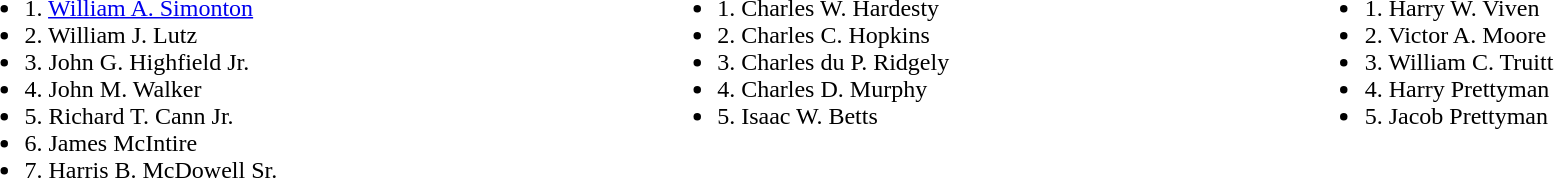<table width=100%>
<tr valign=top>
<td><br><ul><li>1. <a href='#'>William A. Simonton</a></li><li>2. William J. Lutz</li><li>3. John G. Highfield Jr.</li><li>4. John M. Walker</li><li>5. Richard T. Cann Jr.</li><li>6. James McIntire</li><li>7. Harris B. McDowell Sr.</li></ul></td>
<td><br><ul><li>1. Charles W. Hardesty</li><li>2. Charles C. Hopkins</li><li>3. Charles du P. Ridgely</li><li>4. Charles D. Murphy</li><li>5. Isaac W. Betts</li></ul></td>
<td><br><ul><li>1. Harry W. Viven</li><li>2. Victor A. Moore</li><li>3. William C. Truitt</li><li>4. Harry Prettyman</li><li>5. Jacob Prettyman</li></ul></td>
</tr>
</table>
